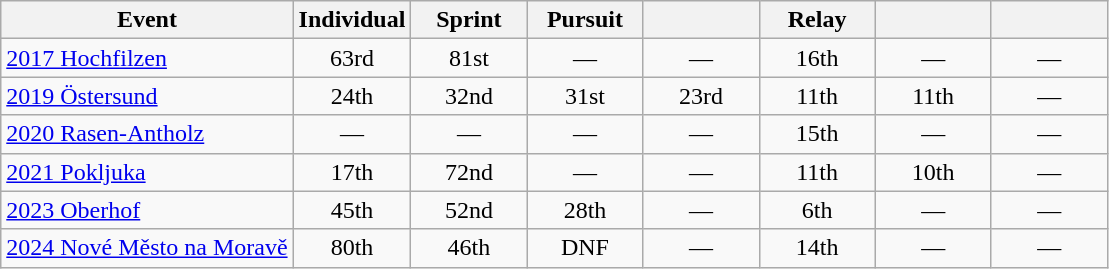<table class="wikitable" style="text-align: center;">
<tr ">
<th>Event</th>
<th style="width:70px;">Individual</th>
<th style="width:70px;">Sprint</th>
<th style="width:70px;">Pursuit</th>
<th style="width:70px;"></th>
<th style="width:70px;">Relay</th>
<th style="width:70px;"></th>
<th style="width:70px;"></th>
</tr>
<tr>
<td align=left> <a href='#'>2017 Hochfilzen</a></td>
<td>63rd</td>
<td>81st</td>
<td>—</td>
<td>—</td>
<td>16th</td>
<td>—</td>
<td>—</td>
</tr>
<tr>
<td align=left> <a href='#'>2019 Östersund</a></td>
<td>24th</td>
<td>32nd</td>
<td>31st</td>
<td>23rd</td>
<td>11th</td>
<td>11th</td>
<td>—</td>
</tr>
<tr>
<td align=left> <a href='#'>2020 Rasen-Antholz</a></td>
<td>—</td>
<td>—</td>
<td>—</td>
<td>—</td>
<td>15th</td>
<td>—</td>
<td>—</td>
</tr>
<tr>
<td align="left"> <a href='#'>2021 Pokljuka</a></td>
<td>17th</td>
<td>72nd</td>
<td>—</td>
<td>—</td>
<td>11th</td>
<td>10th</td>
<td>—</td>
</tr>
<tr>
<td align=left> <a href='#'>2023 Oberhof</a></td>
<td>45th</td>
<td>52nd</td>
<td>28th</td>
<td>—</td>
<td>6th</td>
<td>—</td>
<td>—</td>
</tr>
<tr>
<td align=left> <a href='#'>2024 Nové Město na Moravě</a></td>
<td>80th</td>
<td>46th</td>
<td>DNF</td>
<td>—</td>
<td>14th</td>
<td>—</td>
<td>—</td>
</tr>
</table>
